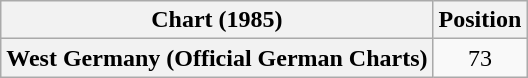<table class="wikitable plainrowheaders" style="text-align:center">
<tr>
<th>Chart (1985)</th>
<th>Position</th>
</tr>
<tr>
<th scope="row">West Germany (Official German Charts)</th>
<td>73</td>
</tr>
</table>
